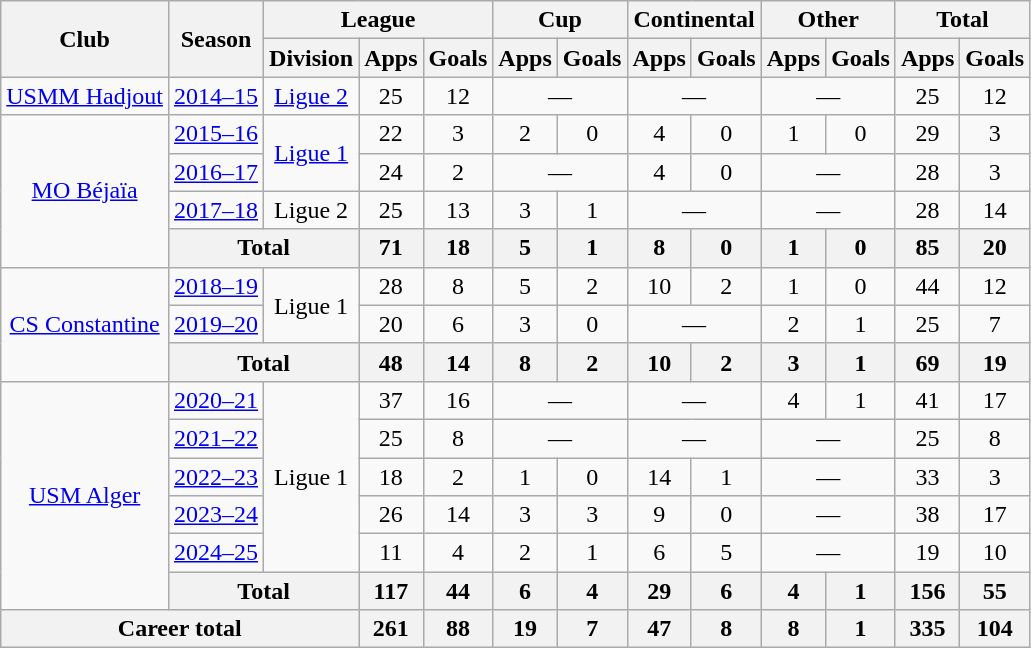<table class="wikitable" style="text-align:center">
<tr>
<th rowspan="2">Club</th>
<th rowspan="2">Season</th>
<th colspan="3">League</th>
<th colspan="2">Cup</th>
<th colspan="2">Continental</th>
<th colspan="2">Other</th>
<th colspan="2">Total</th>
</tr>
<tr>
<th>Division</th>
<th>Apps</th>
<th>Goals</th>
<th>Apps</th>
<th>Goals</th>
<th>Apps</th>
<th>Goals</th>
<th>Apps</th>
<th>Goals</th>
<th>Apps</th>
<th>Goals</th>
</tr>
<tr>
<td><a href='#'>USMM Hadjout</a></td>
<td><a href='#'>2014–15</a></td>
<td><a href='#'>Ligue 2</a></td>
<td>25</td>
<td>12</td>
<td colspan="2">—</td>
<td colspan="2">—</td>
<td colspan="2">—</td>
<td>25</td>
<td>12</td>
</tr>
<tr>
<td rowspan="4"><a href='#'>MO Béjaïa</a></td>
<td><a href='#'>2015–16</a></td>
<td rowspan="2"><a href='#'>Ligue 1</a></td>
<td>22</td>
<td>3</td>
<td>2</td>
<td>0</td>
<td>4</td>
<td>0</td>
<td>1</td>
<td>0</td>
<td>29</td>
<td>3</td>
</tr>
<tr>
<td><a href='#'>2016–17</a></td>
<td>24</td>
<td>2</td>
<td colspan="2">—</td>
<td>4</td>
<td>0</td>
<td colspan="2">—</td>
<td>28</td>
<td>3</td>
</tr>
<tr>
<td><a href='#'>2017–18</a></td>
<td>Ligue 2</td>
<td>25</td>
<td>13</td>
<td>3</td>
<td>1</td>
<td colspan="2">—</td>
<td colspan="2">—</td>
<td>28</td>
<td>14</td>
</tr>
<tr>
<th colspan="2">Total</th>
<th>71</th>
<th>18</th>
<th>5</th>
<th>1</th>
<th>8</th>
<th>0</th>
<th>1</th>
<th>0</th>
<th>85</th>
<th>20</th>
</tr>
<tr>
<td rowspan="3"><a href='#'>CS Constantine</a></td>
<td><a href='#'>2018–19</a></td>
<td rowspan="2">Ligue 1</td>
<td>28</td>
<td>8</td>
<td>5</td>
<td>2</td>
<td>10</td>
<td>2</td>
<td>1</td>
<td>0</td>
<td>44</td>
<td>12</td>
</tr>
<tr>
<td><a href='#'>2019–20</a></td>
<td>20</td>
<td>6</td>
<td>3</td>
<td>0</td>
<td colspan="2">—</td>
<td>2</td>
<td>1</td>
<td>25</td>
<td>7</td>
</tr>
<tr>
<th colspan="2">Total</th>
<th>48</th>
<th>14</th>
<th>8</th>
<th>2</th>
<th>10</th>
<th>2</th>
<th>3</th>
<th>1</th>
<th>69</th>
<th>19</th>
</tr>
<tr>
<td rowspan="6"><a href='#'>USM Alger</a></td>
<td><a href='#'>2020–21</a></td>
<td rowspan="5">Ligue 1</td>
<td>37</td>
<td>16</td>
<td colspan="2">—</td>
<td colspan="2">—</td>
<td>4</td>
<td>1</td>
<td>41</td>
<td>17</td>
</tr>
<tr>
<td><a href='#'>2021–22</a></td>
<td>25</td>
<td>8</td>
<td colspan="2">—</td>
<td colspan="2">—</td>
<td colspan="2">—</td>
<td>25</td>
<td>8</td>
</tr>
<tr>
<td><a href='#'>2022–23</a></td>
<td>18</td>
<td>2</td>
<td>1</td>
<td>0</td>
<td>14</td>
<td>1</td>
<td colspan="2">—</td>
<td>33</td>
<td>3</td>
</tr>
<tr>
<td><a href='#'>2023–24</a></td>
<td>26</td>
<td>14</td>
<td>3</td>
<td>3</td>
<td>9</td>
<td>0</td>
<td colspan="2">—</td>
<td>38</td>
<td>17</td>
</tr>
<tr>
<td><a href='#'>2024–25</a></td>
<td>11</td>
<td>4</td>
<td>2</td>
<td>1</td>
<td>6</td>
<td>5</td>
<td colspan="2">—</td>
<td>19</td>
<td>10</td>
</tr>
<tr>
<th colspan="2">Total</th>
<th>117</th>
<th>44</th>
<th>6</th>
<th>4</th>
<th>29</th>
<th>6</th>
<th>4</th>
<th>1</th>
<th>156</th>
<th>55</th>
</tr>
<tr>
<th colspan="3">Career total</th>
<th>261</th>
<th>88</th>
<th>19</th>
<th>7</th>
<th>47</th>
<th>8</th>
<th>8</th>
<th>1</th>
<th>335</th>
<th>104</th>
</tr>
</table>
